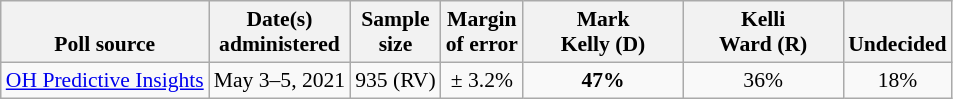<table class="wikitable" style="font-size:90%;text-align:center;">
<tr valign=bottom>
<th>Poll source</th>
<th>Date(s)<br>administered</th>
<th>Sample<br>size</th>
<th>Margin<br>of error</th>
<th style="width:100px;">Mark<br>Kelly (D)</th>
<th style="width:100px;">Kelli<br>Ward (R)</th>
<th>Undecided</th>
</tr>
<tr>
<td style="text-align:left;"><a href='#'>OH Predictive Insights</a></td>
<td>May 3–5, 2021</td>
<td>935 (RV)</td>
<td>± 3.2%</td>
<td><strong>47%</strong></td>
<td>36%</td>
<td>18%</td>
</tr>
</table>
